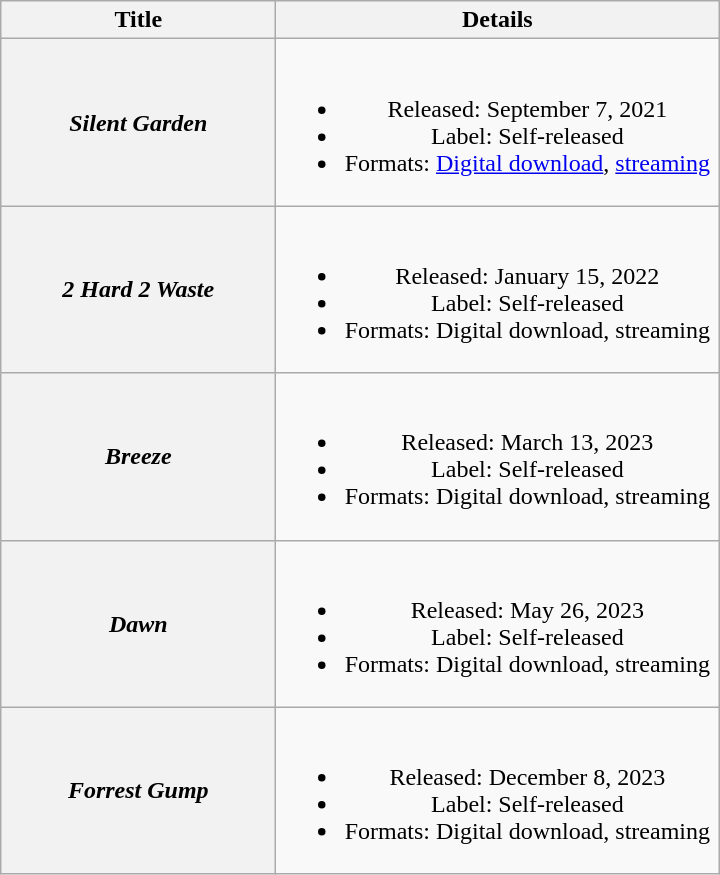<table class="wikitable plainrowheaders" style="text-align:center;">
<tr>
<th scope="col" style="width:11em;">Title</th>
<th scope="col" style="width:18em;">Details</th>
</tr>
<tr>
<th scope="row"><em>Silent Garden</em></th>
<td><br><ul><li>Released: September 7, 2021</li><li>Label: Self-released</li><li>Formats: <a href='#'>Digital download</a>, <a href='#'>streaming</a></li></ul></td>
</tr>
<tr>
<th scope="row"><em>2 Hard 2 Waste</em></th>
<td><br><ul><li>Released: January 15, 2022</li><li>Label: Self-released</li><li>Formats: Digital download, streaming</li></ul></td>
</tr>
<tr>
<th scope="row"><em>Breeze</em></th>
<td><br><ul><li>Released: March 13, 2023</li><li>Label: Self-released</li><li>Formats: Digital download, streaming</li></ul></td>
</tr>
<tr>
<th scope="row"><em>Dawn</em></th>
<td><br><ul><li>Released: May 26, 2023</li><li>Label: Self-released</li><li>Formats: Digital download, streaming</li></ul></td>
</tr>
<tr>
<th scope="row"><em>Forrest Gump</em></th>
<td><br><ul><li>Released: December 8, 2023</li><li>Label: Self-released</li><li>Formats: Digital download, streaming</li></ul></td>
</tr>
</table>
